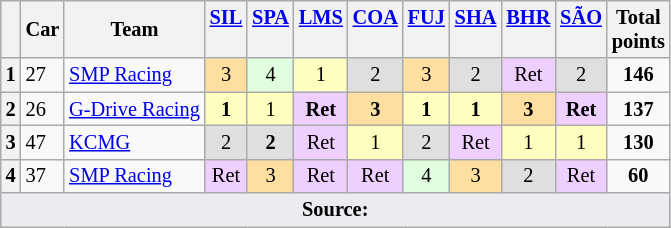<table class="wikitable" style="font-size: 85%; text-align:center">
<tr valign="top">
<th valign=middle></th>
<th valign=middle>Car</th>
<th valign=middle>Team</th>
<th><a href='#'>SIL</a><br></th>
<th><a href='#'>SPA</a><br></th>
<th><a href='#'>LMS</a><br></th>
<th><a href='#'>COA</a><br></th>
<th><a href='#'>FUJ</a><br></th>
<th><a href='#'>SHA</a><br></th>
<th><a href='#'>BHR</a><br></th>
<th><a href='#'>SÃO</a><br></th>
<th valign=middle>Total<br>points</th>
</tr>
<tr>
<th>1</th>
<td align=left>27</td>
<td align=left> <a href='#'>SMP Racing</a></td>
<td style="background:#FFDF9F;">3</td>
<td style="background:#DFFFDF;">4</td>
<td style="background:#FFFFBF;">1</td>
<td style="background:#DFDFDF;">2</td>
<td style="background:#FFDF9F;">3</td>
<td style="background:#DFDFDF;">2</td>
<td style="background:#EFCFFF;">Ret</td>
<td style="background:#DFDFDF;">2</td>
<td><strong>146</strong></td>
</tr>
<tr>
<th>2</th>
<td align=left>26</td>
<td align=left> <a href='#'>G-Drive Racing</a></td>
<td style="background:#FFFFBF;"><strong>1</strong></td>
<td style="background:#FFFFBF;">1</td>
<td style="background:#EFCFFF;"><strong>Ret</strong></td>
<td style="background:#FFDF9F;"><strong>3</strong></td>
<td style="background:#FFFFBF;"><strong>1</strong></td>
<td style="background:#FFFFBF;"><strong>1</strong></td>
<td style="background:#FFDF9F;"><strong>3</strong></td>
<td style="background:#EFCFFF;"><strong>Ret</strong></td>
<td><strong>137</strong></td>
</tr>
<tr>
<th>3</th>
<td align=left>47</td>
<td align=left> <a href='#'>KCMG</a></td>
<td style="background:#DFDFDF;">2</td>
<td style="background:#DFDFDF;"><strong>2</strong></td>
<td style="background:#EFCFFF;">Ret</td>
<td style="background:#FFFFBF;">1</td>
<td style="background:#DFDFDF;">2</td>
<td style="background:#EFCFFF;">Ret</td>
<td style="background:#FFFFBF;">1</td>
<td style="background:#FFFFBF;">1</td>
<td><strong>130</strong></td>
</tr>
<tr>
<th>4</th>
<td align=left>37</td>
<td align=left> <a href='#'>SMP Racing</a></td>
<td style="background:#EFCFFF;">Ret</td>
<td style="background:#FFDF9F;">3</td>
<td style="background:#EFCFFF;">Ret</td>
<td style="background:#EFCFFF;">Ret</td>
<td style="background:#DFFFDF;">4</td>
<td style="background:#FFDF9F;">3</td>
<td style="background:#DFDFDF;">2</td>
<td style="background:#EFCFFF;">Ret</td>
<td><strong>60</strong></td>
</tr>
<tr class="sortbottom">
<td colspan="12" style="background-color:#EAECF0;text-align:center"><strong>Source:</strong></td>
</tr>
</table>
